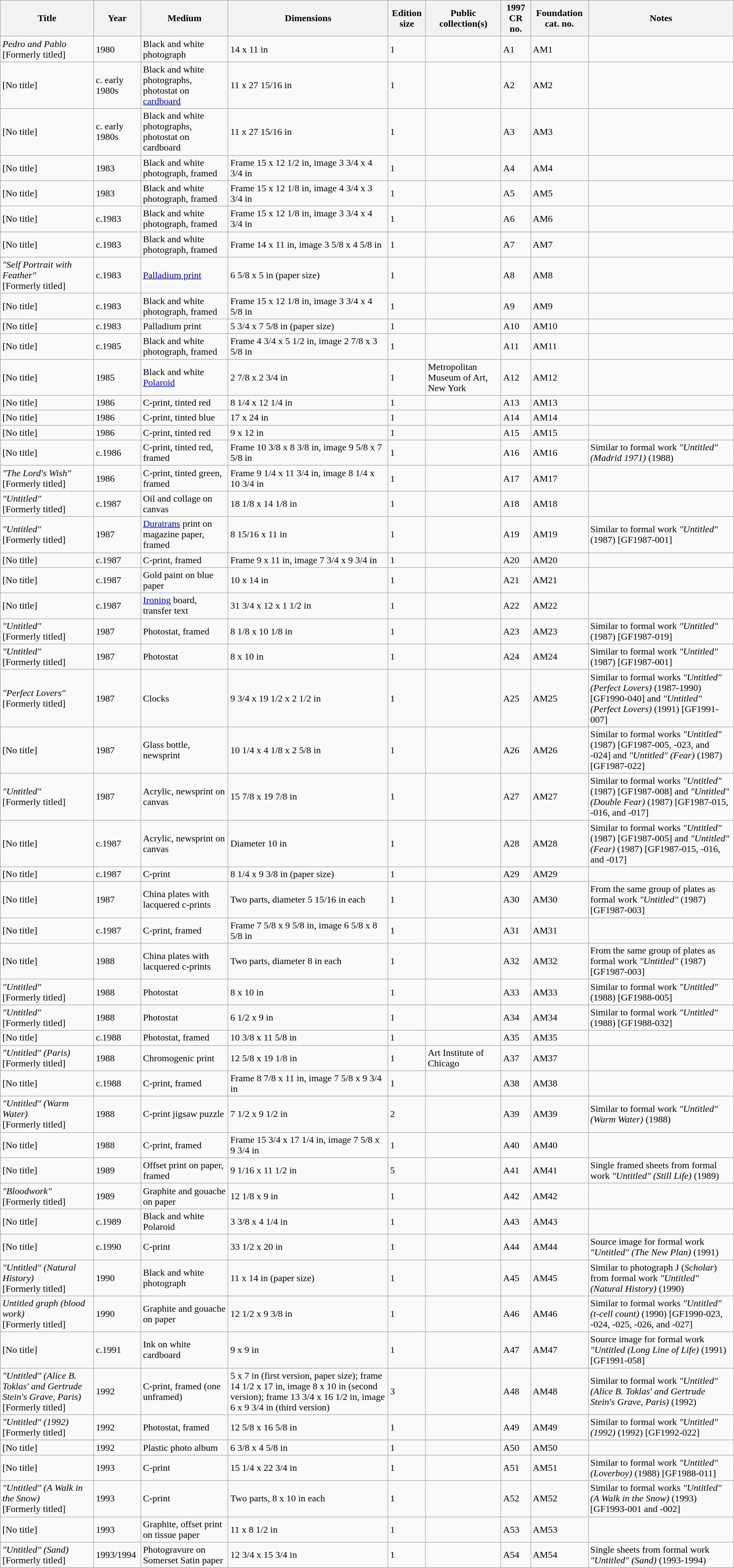<table class="wikitable sortable sticky-header">
<tr>
<th>Title</th>
<th>Year</th>
<th>Medium</th>
<th>Dimensions</th>
<th>Edition size</th>
<th>Public collection(s)</th>
<th>1997 CR no.</th>
<th>Foundation cat. no.</th>
<th>Notes</th>
</tr>
<tr>
<td><em>Pedro and Pablo</em><br>[Formerly titled]</td>
<td>1980</td>
<td>Black and white photograph</td>
<td>14 x 11 in</td>
<td>1</td>
<td></td>
<td>A1</td>
<td>AM1</td>
<td></td>
</tr>
<tr>
<td>[No title]</td>
<td>c. early 1980s</td>
<td>Black and white photographs, photostat on <a href='#'>cardboard</a></td>
<td>11 x 27 15/16 in</td>
<td>1</td>
<td></td>
<td>A2</td>
<td>AM2</td>
<td></td>
</tr>
<tr>
<td>[No title]</td>
<td>c. early 1980s</td>
<td>Black and white photographs, photostat on cardboard</td>
<td>11 x 27 15/16 in</td>
<td>1</td>
<td></td>
<td>A3</td>
<td>AM3</td>
<td></td>
</tr>
<tr>
<td>[No title]</td>
<td>1983</td>
<td>Black and white photograph, framed</td>
<td>Frame 15 x 12 1/2 in, image 3 3/4 x 4 3/4 in</td>
<td>1</td>
<td></td>
<td>A4</td>
<td>AM4</td>
<td></td>
</tr>
<tr>
<td>[No title]</td>
<td>1983</td>
<td>Black and white photograph, framed</td>
<td>Frame 15 x 12 1/8 in, image 4 3/4 x 3 3/4 in</td>
<td>1</td>
<td></td>
<td>A5</td>
<td>AM5</td>
<td></td>
</tr>
<tr>
<td>[No title]</td>
<td>c.1983</td>
<td>Black and white photograph, framed</td>
<td>Frame 15 x 12 1/8 in, image 3 3/4 x 4 3/4 in</td>
<td>1</td>
<td></td>
<td>A6</td>
<td>AM6</td>
<td></td>
</tr>
<tr>
<td>[No title]</td>
<td>c.1983</td>
<td>Black and white photograph, framed</td>
<td>Frame 14 x 11 in, image 3 5/8 x 4 5/8 in</td>
<td>1</td>
<td></td>
<td>A7</td>
<td>AM7</td>
<td></td>
</tr>
<tr>
<td><em>"Self Portrait with Feather"</em><br>[Formerly titled]</td>
<td>c.1983</td>
<td><a href='#'>Palladium print</a></td>
<td>6 5/8 x 5 in (paper size)</td>
<td>1</td>
<td></td>
<td>A8</td>
<td>AM8</td>
<td></td>
</tr>
<tr>
<td>[No title]</td>
<td>c.1983</td>
<td>Black and white photograph, framed</td>
<td>Frame 15 x 12 1/8 in, image 3 3/4 x 4 5/8 in</td>
<td>1</td>
<td></td>
<td>A9</td>
<td>AM9</td>
<td></td>
</tr>
<tr>
<td>[No title]</td>
<td>c.1983</td>
<td>Palladium print</td>
<td>5 3/4 x 7 5/8 in (paper size)</td>
<td>1</td>
<td></td>
<td>A10</td>
<td>AM10</td>
<td></td>
</tr>
<tr>
<td>[No title]</td>
<td>c.1985</td>
<td>Black and white photograph, framed</td>
<td>Frame 4 3/4 x 5 1/2 in, image 2 7/8 x 3 5/8 in</td>
<td>1</td>
<td></td>
<td>A11</td>
<td>AM11</td>
<td></td>
</tr>
<tr>
<td>[No title]</td>
<td>1985</td>
<td>Black and white <a href='#'>Polaroid</a></td>
<td>2 7/8 x 2 3/4 in</td>
<td>1</td>
<td>Metropolitan Museum of Art, New York</td>
<td>A12</td>
<td>AM12</td>
<td></td>
</tr>
<tr>
<td>[No title]</td>
<td>1986</td>
<td>C-print, tinted red</td>
<td>8 1/4 x 12 1/4 in</td>
<td>1</td>
<td></td>
<td>A13</td>
<td>AM13</td>
<td></td>
</tr>
<tr>
<td>[No title]</td>
<td>1986</td>
<td>C-print, tinted blue</td>
<td>17 x 24 in</td>
<td>1</td>
<td></td>
<td>A14</td>
<td>AM14</td>
<td></td>
</tr>
<tr>
<td>[No title]</td>
<td>1986</td>
<td>C-print, tinted red</td>
<td>9 x 12 in</td>
<td>1</td>
<td></td>
<td>A15</td>
<td>AM15</td>
<td></td>
</tr>
<tr>
<td>[No title]</td>
<td>c.1986</td>
<td>C-print, tinted red, framed</td>
<td>Frame 10 3/8 x 8 3/8 in, image 9 5/8 x 7 5/8 in</td>
<td>1</td>
<td></td>
<td>A16</td>
<td>AM16</td>
<td>Similar to formal work <em>"Untitled" (Madrid 1971)</em> (1988)</td>
</tr>
<tr>
<td><em>"The Lord's Wish"</em><br>[Formerly titled]</td>
<td>1986</td>
<td>C-print, tinted green, framed</td>
<td>Frame 9 1/4 x 11 3/4 in, image 8 1/4 x 10 3/4 in</td>
<td>1</td>
<td></td>
<td>A17</td>
<td>AM17</td>
<td></td>
</tr>
<tr>
<td><em>"Untitled"</em><br>[Formerly titled]</td>
<td>c.1987</td>
<td>Oil and collage on canvas</td>
<td>18 1/8 x 14 1/8 in</td>
<td>1</td>
<td></td>
<td>A18</td>
<td>AM18</td>
<td></td>
</tr>
<tr>
<td><em>"Untitled"</em><br>[Formerly titled]</td>
<td>1987</td>
<td><a href='#'>Duratrans</a> print on magazine paper, framed</td>
<td>8 15/16 x 11 in</td>
<td>1</td>
<td></td>
<td>A19</td>
<td>AM19</td>
<td>Similar to formal work <em>"Untitled"</em> (1987) [GF1987-001]</td>
</tr>
<tr>
<td>[No title]</td>
<td>c.1987</td>
<td>C-print, framed</td>
<td>Frame 9 x 11 in, image 7 3/4 x 9 3/4 in</td>
<td>1</td>
<td></td>
<td>A20</td>
<td>AM20</td>
<td></td>
</tr>
<tr>
<td>[No title]</td>
<td>c.1987</td>
<td>Gold paint on blue paper</td>
<td>10 x 14 in</td>
<td>1</td>
<td></td>
<td>A21</td>
<td>AM21</td>
<td></td>
</tr>
<tr>
<td>[No title]</td>
<td>c.1987</td>
<td><a href='#'>Ironing</a> board, transfer text</td>
<td>31 3/4 x 12 x 1 1/2 in</td>
<td>1</td>
<td></td>
<td>A22</td>
<td>AM22</td>
<td></td>
</tr>
<tr>
<td><em>"Untitled"</em><br>[Formerly titled]</td>
<td>1987</td>
<td>Photostat, framed</td>
<td>8 1/8 x 10 1/8 in</td>
<td>1</td>
<td></td>
<td>A23</td>
<td>AM23</td>
<td>Similar to formal work <em>"Untitled"</em> (1987) [GF1987-019]</td>
</tr>
<tr>
<td><em>"Untitled"</em><br>[Formerly titled]</td>
<td>1987</td>
<td>Photostat</td>
<td>8 x 10 in</td>
<td>1</td>
<td></td>
<td>A24</td>
<td>AM24</td>
<td>Similar to formal work <em>"Untitled"</em> (1987) [GF1987-001]</td>
</tr>
<tr>
<td><em>"Perfect Lovers"</em><br>[Formerly titled]</td>
<td>1987</td>
<td>Clocks</td>
<td>9 3/4 x 19 1/2 x 2 1/2 in</td>
<td>1</td>
<td></td>
<td>A25</td>
<td>AM25</td>
<td>Similar to formal works <em>"Untitled" (Perfect Lovers)</em> (1987-1990) [GF1990-040] and <em>"Untitled" (Perfect Lovers)</em> (1991) [GF1991-007]</td>
</tr>
<tr>
<td>[No title]</td>
<td>1987</td>
<td>Glass bottle, newsprint</td>
<td>10 1/4 x 4 1/8 x 2 5/8 in</td>
<td>1</td>
<td></td>
<td>A26</td>
<td>AM26</td>
<td>Similar to formal works <em>"Untitled"</em> (1987) [GF1987-005, -023, and -024] and <em>"Untitled" (Fear)</em> (1987) [GF1987-022]</td>
</tr>
<tr>
<td><em>"Untitled"</em><br>[Formerly titled]</td>
<td>1987</td>
<td>Acrylic, newsprint on canvas</td>
<td>15 7/8 x 19 7/8 in</td>
<td>1</td>
<td></td>
<td>A27</td>
<td>AM27</td>
<td>Similar to formal works <em>"Untitled"</em> (1987) [GF1987-008] and <em>"Untitled" (Double Fear)</em> (1987) [GF1987-015, -016, and -017]</td>
</tr>
<tr>
<td>[No title]</td>
<td>c.1987</td>
<td>Acrylic, newsprint on canvas</td>
<td>Diameter 10 in</td>
<td>1</td>
<td></td>
<td>A28</td>
<td>AM28</td>
<td>Similar to formal works <em>"Untitled"</em> (1987) [GF1987-005] and <em>"Untitled" (Fear)</em> (1987) [GF1987-015, -016, and -017]</td>
</tr>
<tr>
<td>[No title]</td>
<td>c.1987</td>
<td>C-print</td>
<td>8 1/4 x 9 3/8 in (paper size)</td>
<td>1</td>
<td></td>
<td>A29</td>
<td>AM29</td>
<td></td>
</tr>
<tr>
<td>[No title]</td>
<td>1987</td>
<td>China plates with lacquered c-prints</td>
<td>Two parts, diameter 5 15/16 in each</td>
<td>1</td>
<td></td>
<td>A30</td>
<td>AM30</td>
<td>From the same group of plates as formal work <em>"Untitled"</em> (1987) [GF1987-003]</td>
</tr>
<tr>
<td>[No title]</td>
<td>c.1987</td>
<td>C-print, framed</td>
<td>Frame 7 5/8 x 9 5/8 in, image 6 5/8 x 8 5/8 in</td>
<td>1</td>
<td></td>
<td>A31</td>
<td>AM31</td>
<td></td>
</tr>
<tr>
<td>[No title]</td>
<td>1988</td>
<td>China plates with lacquered c-prints</td>
<td>Two parts, diameter 8 in each</td>
<td>1</td>
<td></td>
<td>A32</td>
<td>AM32</td>
<td>From the same group of plates as formal work <em>"Untitled"</em> (1987) [GF1987-003]</td>
</tr>
<tr>
<td><em>"Untitled"</em><br>[Formerly titled]</td>
<td>1988</td>
<td>Photostat</td>
<td>8 x 10 in</td>
<td>1</td>
<td></td>
<td>A33</td>
<td>AM33</td>
<td>Similar to formal work <em>"Untitled"</em> (1988) [GF1988-005]</td>
</tr>
<tr>
<td><em>"Untitled"</em><br>[Formerly titled]</td>
<td>1988</td>
<td>Photostat</td>
<td>6 1/2 x 9 in</td>
<td>1</td>
<td></td>
<td>A34</td>
<td>AM34</td>
<td>Similar to formal work <em>"Untitled"</em> (1988) [GF1988-032]</td>
</tr>
<tr>
<td>[No title]</td>
<td>c.1988</td>
<td>Photostat, framed</td>
<td>10 3/8 x 11 5/8 in</td>
<td>1</td>
<td></td>
<td>A35</td>
<td>AM35</td>
<td></td>
</tr>
<tr>
<td><em>"Untitled" (Paris)</em><br>[Formerly titled]</td>
<td>1988</td>
<td>Chromogenic print</td>
<td>12 5/8 x 19 1/8 in</td>
<td>1</td>
<td>Art Institute of Chicago</td>
<td>A37</td>
<td>AM37</td>
<td></td>
</tr>
<tr>
<td>[No title]</td>
<td>c.1988</td>
<td>C-print, framed</td>
<td>Frame 8 7/8 x 11 in, image 7 5/8 x 9 3/4 in</td>
<td>1</td>
<td></td>
<td>A38</td>
<td>AM38</td>
<td></td>
</tr>
<tr>
<td><em>"Untitled" (Warm Water)</em><br>[Formerly titled]</td>
<td>1988</td>
<td>C-print jigsaw puzzle</td>
<td>7 1/2 x 9 1/2 in</td>
<td>2</td>
<td></td>
<td>A39</td>
<td>AM39</td>
<td>Similar to formal work <em>"Untitled" (Warm Water)</em> (1988)</td>
</tr>
<tr>
<td>[No title]</td>
<td>1988</td>
<td>C-print, framed</td>
<td>Frame 15 3/4 x 17 1/4 in, image 7 5/8 x 9 3/4 in</td>
<td>1</td>
<td></td>
<td>A40</td>
<td>AM40</td>
<td></td>
</tr>
<tr>
<td>[No title]</td>
<td>1989</td>
<td>Offset print on paper, framed</td>
<td>9 1/16 x 11 1/2 in</td>
<td>5</td>
<td></td>
<td>A41</td>
<td>AM41</td>
<td>Single framed sheets from formal work <em>"Untitled" (Still Life)</em> (1989)</td>
</tr>
<tr>
<td><em>"Bloodwork"</em><br>[Formerly titled]</td>
<td>1989</td>
<td>Graphite and gouache on paper</td>
<td>12 1/8 x 9 in</td>
<td>1</td>
<td></td>
<td>A42</td>
<td>AM42</td>
<td></td>
</tr>
<tr>
<td>[No title]</td>
<td>c.1989</td>
<td>Black and white Polaroid</td>
<td>3 3/8 x 4 1/4 in</td>
<td>1</td>
<td></td>
<td>A43</td>
<td>AM43</td>
<td></td>
</tr>
<tr>
<td>[No title]</td>
<td>c.1990</td>
<td>C-print</td>
<td>33 1/2 x 20 in</td>
<td>1</td>
<td></td>
<td>A44</td>
<td>AM44</td>
<td>Source image for formal work <em>"Untitled" (The New Plan)</em> (1991)</td>
</tr>
<tr>
<td><em>"Untitled" (Natural History)</em><br>[Formerly titled]</td>
<td>1990</td>
<td>Black and white photograph</td>
<td>11 x 14 in (paper size)</td>
<td>1</td>
<td></td>
<td>A45</td>
<td>AM45</td>
<td>Similar to photograph J (<em>Scholar</em>) from formal work <em>"Untitled" (Natural History)</em> (1990)</td>
</tr>
<tr>
<td><em>Untitled graph (blood work)</em><br>[Formerly titled]</td>
<td>1990</td>
<td>Graphite and gouache on paper</td>
<td>12 1/2 x 9 3/8 in</td>
<td>1</td>
<td></td>
<td>A46</td>
<td>AM46</td>
<td>Similar to formal works <em>"Untitled" (t-cell count)</em> (1990) [GF1990-023, -024, -025, -026, and -027]</td>
</tr>
<tr>
<td>[No title]</td>
<td>c.1991</td>
<td>Ink on white cardboard</td>
<td>9 x 9 in</td>
<td>1</td>
<td></td>
<td>A47</td>
<td>AM47</td>
<td>Source image for formal work <em>"Untitled (Long Line of Life)</em> (1991) [GF1991-058]</td>
</tr>
<tr>
<td><em>"Untitled" (Alice B. Toklas' and Gertrude Stein's Grave, Paris)</em><br>[Formerly titled]</td>
<td>1992</td>
<td>C-print, framed (one unframed)</td>
<td>5 x 7 in (first version, paper size); frame 14 1/2 x 17 in, image 8 x 10 in (second version); frame 13 3/4 x 16 1/2 in, image 6 x 9 3/4 in (third version)</td>
<td>3</td>
<td></td>
<td>A48</td>
<td>AM48</td>
<td>Similar to formal work <em>"Untitled" (Alice B. Toklas' and Gertrude Stein's Grave, Paris)</em> (1992)</td>
</tr>
<tr>
<td><em>"Untitled" (1992)</em><br>[Formerly titled]</td>
<td>1992</td>
<td>Photostat, framed</td>
<td>12 5/8 x 16 5/8 in</td>
<td>1</td>
<td></td>
<td>A49</td>
<td>AM49</td>
<td>Similar to formal work <em>"Untitled" (1992)</em> (1992) [GF1992-022]</td>
</tr>
<tr>
<td>[No title]</td>
<td>1992</td>
<td>Plastic photo album</td>
<td>6 3/8 x 4 5/8 in</td>
<td>1</td>
<td></td>
<td>A50</td>
<td>AM50</td>
<td></td>
</tr>
<tr>
<td>[No title]</td>
<td>1993</td>
<td>C-print</td>
<td>15 1/4 x 22 3/4 in</td>
<td>1</td>
<td></td>
<td>A51</td>
<td>AM51</td>
<td>Similar to formal work <em>"Untitled" (Loverboy)</em> (1988) [GF1988-011]</td>
</tr>
<tr>
<td><em>"Untitled" (A Walk in the Snow)</em><br>[Formerly titled]</td>
<td>1993</td>
<td>C-print</td>
<td>Two parts, 8 x 10 in each</td>
<td>1</td>
<td></td>
<td>A52</td>
<td>AM52</td>
<td>Similar to formal works <em>"Untitled" (A Walk in the Snow)</em> (1993) [GF1993-001 and -002]</td>
</tr>
<tr>
<td>[No title]</td>
<td>1993</td>
<td>Graphite, offset print on tissue paper</td>
<td>11 x 8 1/2 in</td>
<td>1</td>
<td></td>
<td>A53</td>
<td>AM53</td>
<td></td>
</tr>
<tr>
<td><em>"Untitled" (Sand)</em><br>[Formerly titled]</td>
<td>1993/1994</td>
<td>Photogravure on Somerset Satin paper</td>
<td>12 3/4 x 15 3/4 in</td>
<td>1</td>
<td></td>
<td>A54</td>
<td>AM54</td>
<td>Single sheets from formal work <em>"Untitled" (Sand)</em> (1993-1994)</td>
</tr>
</table>
